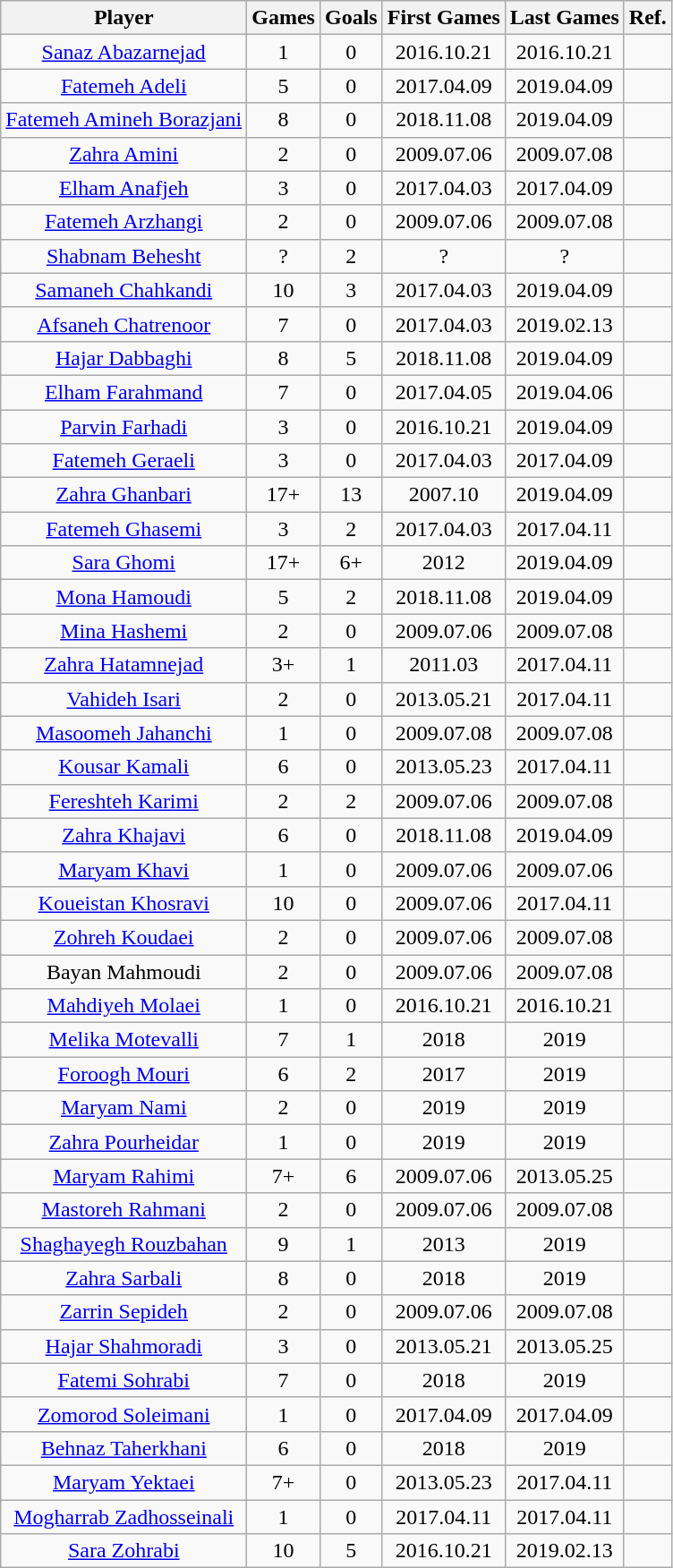<table class="wikitable sortable" style="text-align: center;">
<tr>
<th>Player</th>
<th>Games</th>
<th>Goals</th>
<th>First Games</th>
<th>Last Games</th>
<th>Ref.</th>
</tr>
<tr>
<td><a href='#'>Sanaz Abazarnejad</a></td>
<td>1</td>
<td>0</td>
<td>2016.10.21</td>
<td>2016.10.21</td>
<td></td>
</tr>
<tr>
<td><a href='#'>Fatemeh Adeli</a></td>
<td>5</td>
<td>0</td>
<td>2017.04.09</td>
<td>2019.04.09</td>
<td></td>
</tr>
<tr>
<td><a href='#'>Fatemeh Amineh Borazjani</a></td>
<td>8</td>
<td>0</td>
<td>2018.11.08</td>
<td>2019.04.09</td>
<td></td>
</tr>
<tr>
<td><a href='#'>Zahra Amini</a></td>
<td>2</td>
<td>0</td>
<td>2009.07.06</td>
<td>2009.07.08</td>
<td></td>
</tr>
<tr>
<td><a href='#'>Elham Anafjeh</a></td>
<td>3</td>
<td>0</td>
<td>2017.04.03</td>
<td>2017.04.09</td>
<td></td>
</tr>
<tr>
<td><a href='#'>Fatemeh Arzhangi</a></td>
<td>2</td>
<td>0</td>
<td>2009.07.06</td>
<td>2009.07.08</td>
<td></td>
</tr>
<tr>
<td><a href='#'>Shabnam Behesht</a></td>
<td>?</td>
<td>2</td>
<td>?</td>
<td>?</td>
<td></td>
</tr>
<tr>
<td><a href='#'>Samaneh Chahkandi</a></td>
<td>10</td>
<td>3</td>
<td>2017.04.03</td>
<td>2019.04.09</td>
<td></td>
</tr>
<tr>
<td><a href='#'>Afsaneh Chatrenoor</a></td>
<td>7</td>
<td>0</td>
<td>2017.04.03</td>
<td>2019.02.13</td>
<td></td>
</tr>
<tr>
<td><a href='#'>Hajar Dabbaghi</a></td>
<td>8</td>
<td>5</td>
<td>2018.11.08</td>
<td>2019.04.09</td>
<td></td>
</tr>
<tr>
<td><a href='#'>Elham Farahmand</a></td>
<td>7</td>
<td>0</td>
<td>2017.04.05</td>
<td>2019.04.06</td>
<td></td>
</tr>
<tr>
<td><a href='#'>Parvin Farhadi</a></td>
<td>3</td>
<td>0</td>
<td>2016.10.21</td>
<td>2019.04.09</td>
<td></td>
</tr>
<tr>
<td><a href='#'>Fatemeh Geraeli</a></td>
<td>3</td>
<td>0</td>
<td>2017.04.03</td>
<td>2017.04.09</td>
<td></td>
</tr>
<tr>
<td><a href='#'>Zahra Ghanbari</a></td>
<td>17+</td>
<td>13</td>
<td>2007.10</td>
<td>2019.04.09</td>
<td></td>
</tr>
<tr>
<td><a href='#'>Fatemeh Ghasemi</a></td>
<td>3</td>
<td>2</td>
<td>2017.04.03</td>
<td>2017.04.11</td>
<td></td>
</tr>
<tr>
<td><a href='#'>Sara Ghomi</a></td>
<td>17+</td>
<td>6+</td>
<td>2012</td>
<td>2019.04.09</td>
<td></td>
</tr>
<tr>
<td><a href='#'>Mona Hamoudi</a></td>
<td>5</td>
<td>2</td>
<td>2018.11.08</td>
<td>2019.04.09</td>
<td></td>
</tr>
<tr>
<td><a href='#'>Mina Hashemi</a></td>
<td>2</td>
<td>0</td>
<td>2009.07.06</td>
<td>2009.07.08</td>
<td></td>
</tr>
<tr>
<td><a href='#'>Zahra Hatamnejad</a></td>
<td>3+</td>
<td>1</td>
<td>2011.03</td>
<td>2017.04.11</td>
<td></td>
</tr>
<tr>
<td><a href='#'>Vahideh Isari</a></td>
<td>2</td>
<td>0</td>
<td>2013.05.21</td>
<td>2017.04.11</td>
<td></td>
</tr>
<tr>
<td><a href='#'>Masoomeh Jahanchi</a></td>
<td>1</td>
<td>0</td>
<td>2009.07.08</td>
<td>2009.07.08</td>
<td></td>
</tr>
<tr>
<td><a href='#'>Kousar Kamali</a></td>
<td>6</td>
<td>0</td>
<td>2013.05.23</td>
<td>2017.04.11</td>
<td></td>
</tr>
<tr>
<td><a href='#'>Fereshteh Karimi</a></td>
<td>2</td>
<td>2</td>
<td>2009.07.06</td>
<td>2009.07.08</td>
<td></td>
</tr>
<tr>
<td><a href='#'>Zahra Khajavi</a></td>
<td>6</td>
<td>0</td>
<td>2018.11.08</td>
<td>2019.04.09</td>
<td></td>
</tr>
<tr>
<td><a href='#'>Maryam Khavi</a></td>
<td>1</td>
<td>0</td>
<td>2009.07.06</td>
<td>2009.07.06</td>
<td></td>
</tr>
<tr>
<td><a href='#'>Koueistan Khosravi</a></td>
<td>10</td>
<td>0</td>
<td>2009.07.06</td>
<td>2017.04.11</td>
<td></td>
</tr>
<tr>
<td><a href='#'>Zohreh Koudaei</a></td>
<td>2</td>
<td>0</td>
<td>2009.07.06</td>
<td>2009.07.08</td>
<td></td>
</tr>
<tr>
<td>Bayan Mahmoudi</td>
<td>2</td>
<td>0</td>
<td>2009.07.06</td>
<td>2009.07.08</td>
<td></td>
</tr>
<tr>
<td><a href='#'>Mahdiyeh Molaei</a></td>
<td>1</td>
<td>0</td>
<td>2016.10.21</td>
<td>2016.10.21</td>
<td></td>
</tr>
<tr>
<td><a href='#'>Melika Motevalli</a></td>
<td>7</td>
<td>1</td>
<td>2018</td>
<td>2019</td>
<td></td>
</tr>
<tr>
<td><a href='#'>Foroogh Mouri</a></td>
<td>6</td>
<td>2</td>
<td>2017</td>
<td>2019</td>
<td></td>
</tr>
<tr>
<td><a href='#'>Maryam Nami</a></td>
<td>2</td>
<td>0</td>
<td>2019</td>
<td>2019</td>
<td></td>
</tr>
<tr>
<td><a href='#'>Zahra Pourheidar</a></td>
<td>1</td>
<td>0</td>
<td>2019</td>
<td>2019</td>
<td></td>
</tr>
<tr>
<td><a href='#'>Maryam Rahimi</a></td>
<td>7+</td>
<td>6</td>
<td>2009.07.06</td>
<td>2013.05.25</td>
<td></td>
</tr>
<tr>
<td><a href='#'>Mastoreh Rahmani</a></td>
<td>2</td>
<td>0</td>
<td>2009.07.06</td>
<td>2009.07.08</td>
<td></td>
</tr>
<tr>
<td><a href='#'>Shaghayegh Rouzbahan</a></td>
<td>9</td>
<td>1</td>
<td>2013</td>
<td>2019</td>
<td></td>
</tr>
<tr>
<td><a href='#'>Zahra Sarbali</a></td>
<td>8</td>
<td>0</td>
<td>2018</td>
<td>2019</td>
<td></td>
</tr>
<tr>
<td><a href='#'>Zarrin Sepideh</a></td>
<td>2</td>
<td>0</td>
<td>2009.07.06</td>
<td>2009.07.08</td>
<td></td>
</tr>
<tr>
<td><a href='#'>Hajar Shahmoradi</a></td>
<td>3</td>
<td>0</td>
<td>2013.05.21</td>
<td>2013.05.25</td>
<td></td>
</tr>
<tr>
<td><a href='#'>Fatemi Sohrabi</a></td>
<td>7</td>
<td>0</td>
<td>2018</td>
<td>2019</td>
<td></td>
</tr>
<tr>
<td><a href='#'>Zomorod Soleimani</a></td>
<td>1</td>
<td>0</td>
<td>2017.04.09</td>
<td>2017.04.09</td>
<td></td>
</tr>
<tr>
<td><a href='#'>Behnaz Taherkhani</a></td>
<td>6</td>
<td>0</td>
<td>2018</td>
<td>2019</td>
<td></td>
</tr>
<tr>
<td><a href='#'>Maryam Yektaei</a></td>
<td>7+</td>
<td>0</td>
<td>2013.05.23</td>
<td>2017.04.11</td>
<td></td>
</tr>
<tr>
<td><a href='#'>Mogharrab Zadhosseinali</a></td>
<td>1</td>
<td>0</td>
<td>2017.04.11</td>
<td>2017.04.11</td>
<td></td>
</tr>
<tr>
<td><a href='#'>Sara Zohrabi</a></td>
<td>10</td>
<td>5</td>
<td>2016.10.21</td>
<td>2019.02.13</td>
<td></td>
</tr>
</table>
